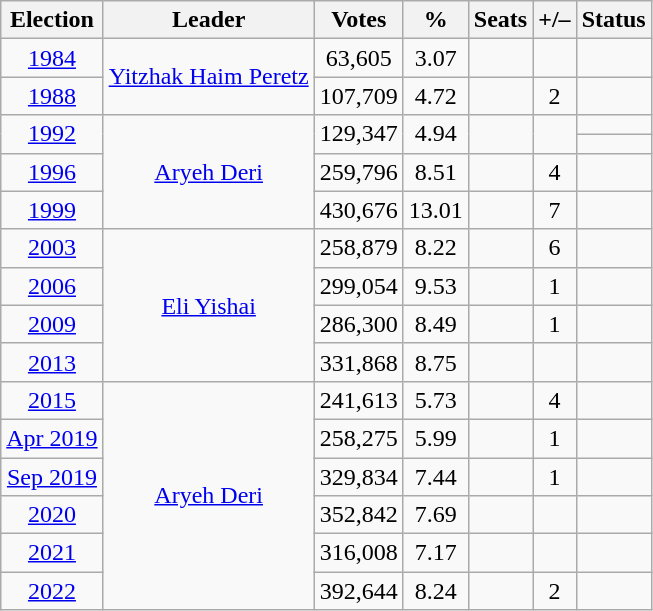<table class=wikitable style=text-align:center>
<tr>
<th>Election</th>
<th>Leader</th>
<th>Votes</th>
<th>%</th>
<th>Seats</th>
<th>+/–</th>
<th>Status</th>
</tr>
<tr>
<td><a href='#'>1984</a></td>
<td rowspan=2><a href='#'>Yitzhak Haim Peretz</a></td>
<td>63,605</td>
<td>3.07</td>
<td></td>
<td></td>
<td></td>
</tr>
<tr>
<td><a href='#'>1988</a></td>
<td>107,709</td>
<td>4.72</td>
<td></td>
<td> 2</td>
<td></td>
</tr>
<tr>
<td rowspan=2><a href='#'>1992</a></td>
<td rowspan=4><a href='#'>Aryeh Deri</a></td>
<td rowspan=2>129,347</td>
<td rowspan=2>4.94</td>
<td rowspan=2></td>
<td rowspan=2></td>
<td> </td>
</tr>
<tr>
<td> </td>
</tr>
<tr>
<td><a href='#'>1996</a></td>
<td>259,796</td>
<td>8.51</td>
<td></td>
<td> 4</td>
<td></td>
</tr>
<tr>
<td><a href='#'>1999</a></td>
<td>430,676</td>
<td>13.01</td>
<td></td>
<td> 7</td>
<td></td>
</tr>
<tr>
<td><a href='#'>2003</a></td>
<td rowspan=4><a href='#'>Eli Yishai</a></td>
<td>258,879</td>
<td>8.22</td>
<td></td>
<td> 6</td>
<td></td>
</tr>
<tr>
<td><a href='#'>2006</a></td>
<td>299,054</td>
<td>9.53</td>
<td></td>
<td> 1</td>
<td></td>
</tr>
<tr>
<td><a href='#'>2009</a></td>
<td>286,300</td>
<td>8.49</td>
<td></td>
<td> 1</td>
<td></td>
</tr>
<tr>
<td><a href='#'>2013</a></td>
<td>331,868</td>
<td>8.75</td>
<td></td>
<td></td>
<td></td>
</tr>
<tr>
<td><a href='#'>2015</a></td>
<td rowspan=6><a href='#'>Aryeh Deri</a></td>
<td>241,613</td>
<td>5.73</td>
<td></td>
<td> 4</td>
<td></td>
</tr>
<tr>
<td><a href='#'>Apr 2019</a></td>
<td>258,275</td>
<td>5.99</td>
<td></td>
<td> 1</td>
<td></td>
</tr>
<tr>
<td><a href='#'>Sep 2019</a></td>
<td>329,834</td>
<td>7.44</td>
<td></td>
<td> 1</td>
<td></td>
</tr>
<tr>
<td><a href='#'>2020</a></td>
<td>352,842</td>
<td>7.69</td>
<td></td>
<td></td>
<td></td>
</tr>
<tr>
<td><a href='#'>2021</a></td>
<td>316,008</td>
<td>7.17</td>
<td></td>
<td></td>
<td></td>
</tr>
<tr>
<td><a href='#'>2022</a></td>
<td>392,644</td>
<td>8.24</td>
<td></td>
<td> 2</td>
<td></td>
</tr>
</table>
